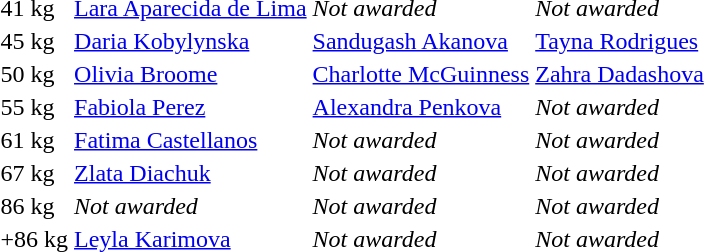<table>
<tr>
<td>41 kg</td>
<td><a href='#'>Lara Aparecida de Lima</a><br></td>
<td><em>Not awarded</em></td>
<td><em>Not awarded</em></td>
</tr>
<tr>
<td>45 kg</td>
<td><a href='#'>Daria Kobylynska</a><br></td>
<td><a href='#'>Sandugash Akanova</a><br></td>
<td><a href='#'>Tayna Rodrigues</a><br></td>
</tr>
<tr>
<td>50 kg</td>
<td><a href='#'>Olivia Broome</a><br></td>
<td><a href='#'>Charlotte McGuinness</a><br></td>
<td><a href='#'>Zahra Dadashova</a><br></td>
</tr>
<tr>
<td>55 kg</td>
<td><a href='#'>Fabiola Perez</a><br></td>
<td><a href='#'>Alexandra Penkova</a><br></td>
<td><em>Not awarded</em></td>
</tr>
<tr>
<td>61 kg</td>
<td><a href='#'>Fatima Castellanos</a><br></td>
<td><em>Not awarded</em></td>
<td><em>Not awarded</em></td>
</tr>
<tr>
<td>67 kg</td>
<td><a href='#'>Zlata Diachuk</a><br></td>
<td><em>Not awarded</em></td>
<td><em>Not awarded</em></td>
</tr>
<tr>
<td>86 kg</td>
<td><em>Not awarded</em></td>
<td><em>Not awarded</em></td>
<td><em>Not awarded</em></td>
</tr>
<tr>
<td>+86 kg</td>
<td><a href='#'>Leyla Karimova</a><br></td>
<td><em>Not awarded</em></td>
<td><em>Not awarded</em></td>
</tr>
</table>
